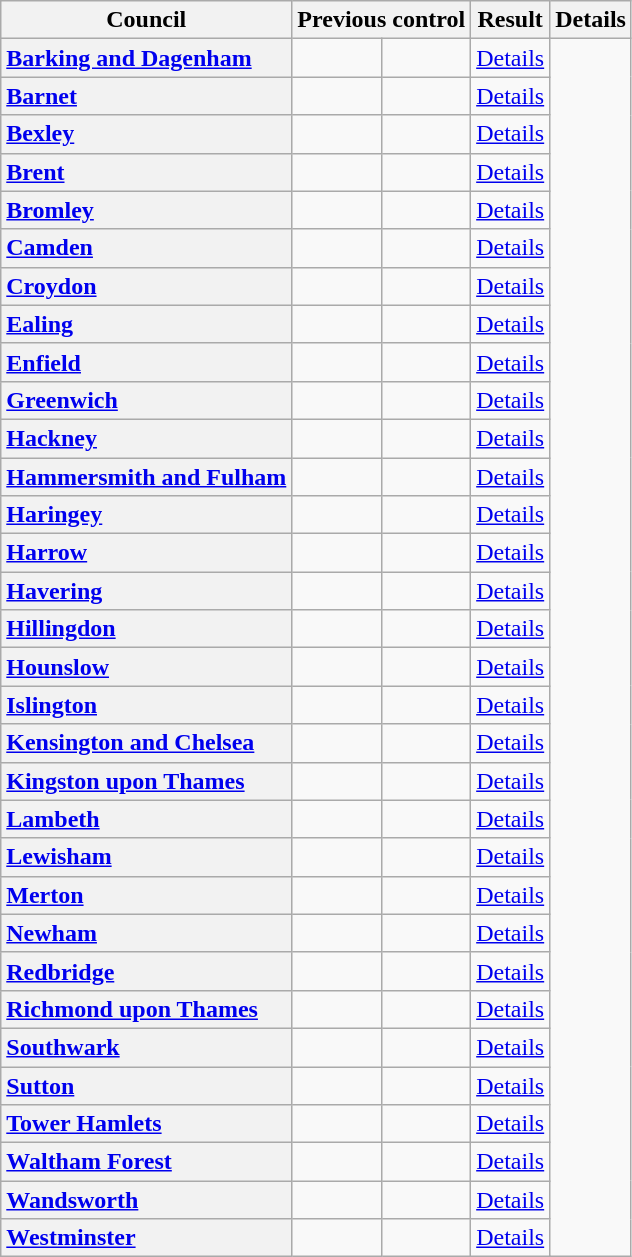<table class="wikitable">
<tr>
<th scope="col">Council</th>
<th colspan=2>Previous control</th>
<th colspan=2>Result</th>
<th scope="col" class="unsortable">Details</th>
</tr>
<tr>
<th scope="row" style="text-align: left;"><a href='#'>Barking and Dagenham</a></th>
<td></td>
<td></td>
<td><a href='#'>Details</a></td>
</tr>
<tr>
<th scope="row" style="text-align: left;"><a href='#'>Barnet</a></th>
<td></td>
<td></td>
<td><a href='#'>Details</a></td>
</tr>
<tr>
<th scope="row" style="text-align: left;"><a href='#'>Bexley</a></th>
<td></td>
<td></td>
<td><a href='#'>Details</a></td>
</tr>
<tr>
<th scope="row" style="text-align: left;"><a href='#'>Brent</a></th>
<td></td>
<td></td>
<td><a href='#'>Details</a></td>
</tr>
<tr>
<th scope="row" style="text-align: left;"><a href='#'>Bromley</a></th>
<td></td>
<td></td>
<td><a href='#'>Details</a></td>
</tr>
<tr>
<th scope="row" style="text-align: left;"><a href='#'>Camden</a></th>
<td></td>
<td></td>
<td><a href='#'>Details</a></td>
</tr>
<tr>
<th scope="row" style="text-align: left;"><a href='#'>Croydon</a></th>
<td></td>
<td></td>
<td><a href='#'>Details</a></td>
</tr>
<tr>
<th scope="row" style="text-align: left;"><a href='#'>Ealing</a></th>
<td></td>
<td></td>
<td><a href='#'>Details</a></td>
</tr>
<tr>
<th scope="row" style="text-align: left;"><a href='#'>Enfield</a></th>
<td></td>
<td></td>
<td><a href='#'>Details</a></td>
</tr>
<tr>
<th scope="row" style="text-align: left;"><a href='#'>Greenwich</a></th>
<td></td>
<td></td>
<td><a href='#'>Details</a></td>
</tr>
<tr>
<th scope="row" style="text-align: left;"><a href='#'>Hackney</a></th>
<td></td>
<td></td>
<td><a href='#'>Details</a></td>
</tr>
<tr>
<th scope="row" style="text-align: left;"><a href='#'>Hammersmith and Fulham</a></th>
<td></td>
<td></td>
<td><a href='#'>Details</a></td>
</tr>
<tr>
<th scope="row" style="text-align: left;"><a href='#'>Haringey</a></th>
<td></td>
<td></td>
<td><a href='#'>Details</a></td>
</tr>
<tr>
<th scope="row" style="text-align: left;"><a href='#'>Harrow</a></th>
<td></td>
<td></td>
<td><a href='#'>Details</a></td>
</tr>
<tr>
<th scope="row" style="text-align: left;"><a href='#'>Havering</a></th>
<td></td>
<td></td>
<td><a href='#'>Details</a></td>
</tr>
<tr>
<th scope="row" style="text-align: left;"><a href='#'>Hillingdon</a></th>
<td></td>
<td></td>
<td><a href='#'>Details</a></td>
</tr>
<tr>
<th scope="row" style="text-align: left;"><a href='#'>Hounslow</a></th>
<td></td>
<td></td>
<td><a href='#'>Details</a></td>
</tr>
<tr>
<th scope="row" style="text-align: left;"><a href='#'>Islington</a></th>
<td></td>
<td></td>
<td><a href='#'>Details</a></td>
</tr>
<tr>
<th scope="row" style="text-align: left;"><a href='#'>Kensington and Chelsea</a></th>
<td></td>
<td></td>
<td><a href='#'>Details</a></td>
</tr>
<tr>
<th scope="row" style="text-align: left;"><a href='#'>Kingston upon Thames</a></th>
<td></td>
<td></td>
<td><a href='#'>Details</a></td>
</tr>
<tr>
<th scope="row" style="text-align: left;"><a href='#'>Lambeth</a></th>
<td></td>
<td></td>
<td><a href='#'>Details</a></td>
</tr>
<tr>
<th scope="row" style="text-align: left;"><a href='#'>Lewisham</a></th>
<td></td>
<td></td>
<td><a href='#'>Details</a></td>
</tr>
<tr>
<th scope="row" style="text-align: left;"><a href='#'>Merton</a></th>
<td></td>
<td></td>
<td><a href='#'>Details</a></td>
</tr>
<tr>
<th scope="row" style="text-align: left;"><a href='#'>Newham</a></th>
<td></td>
<td></td>
<td><a href='#'>Details</a></td>
</tr>
<tr>
<th scope="row" style="text-align: left;"><a href='#'>Redbridge</a></th>
<td></td>
<td></td>
<td><a href='#'>Details</a></td>
</tr>
<tr>
<th scope="row" style="text-align: left;"><a href='#'>Richmond upon Thames</a></th>
<td></td>
<td></td>
<td><a href='#'>Details</a></td>
</tr>
<tr>
<th scope="row" style="text-align: left;"><a href='#'>Southwark</a></th>
<td></td>
<td></td>
<td><a href='#'>Details</a></td>
</tr>
<tr>
<th scope="row" style="text-align: left;"><a href='#'>Sutton</a></th>
<td></td>
<td></td>
<td><a href='#'>Details</a></td>
</tr>
<tr>
<th scope="row" style="text-align: left;"><a href='#'>Tower Hamlets</a></th>
<td></td>
<td></td>
<td><a href='#'>Details</a></td>
</tr>
<tr>
<th scope="row" style="text-align: left;"><a href='#'>Waltham Forest</a></th>
<td></td>
<td></td>
<td><a href='#'>Details</a></td>
</tr>
<tr>
<th scope="row" style="text-align: left;"><a href='#'>Wandsworth</a></th>
<td></td>
<td></td>
<td><a href='#'>Details</a></td>
</tr>
<tr>
<th scope="row" style="text-align: left;"><a href='#'>Westminster</a></th>
<td></td>
<td></td>
<td><a href='#'>Details</a></td>
</tr>
</table>
